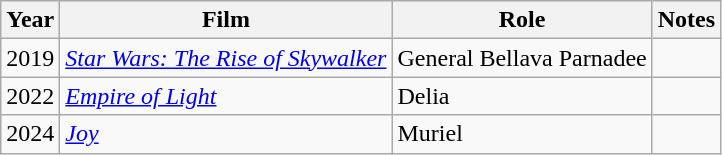<table class="wikitable sortable">
<tr>
<th>Year</th>
<th>Film</th>
<th>Role</th>
<th class="unsortable">Notes</th>
</tr>
<tr>
<td>2019</td>
<td><em><a href='#'>Star Wars: The Rise of Skywalker</a></em></td>
<td>General Bellava Parnadee</td>
<td></td>
</tr>
<tr>
<td>2022</td>
<td><em><a href='#'>Empire of Light</a></em></td>
<td>Delia</td>
<td></td>
</tr>
<tr>
<td>2024</td>
<td><em><a href='#'>Joy</a></em></td>
<td>Muriel</td>
<td></td>
</tr>
</table>
